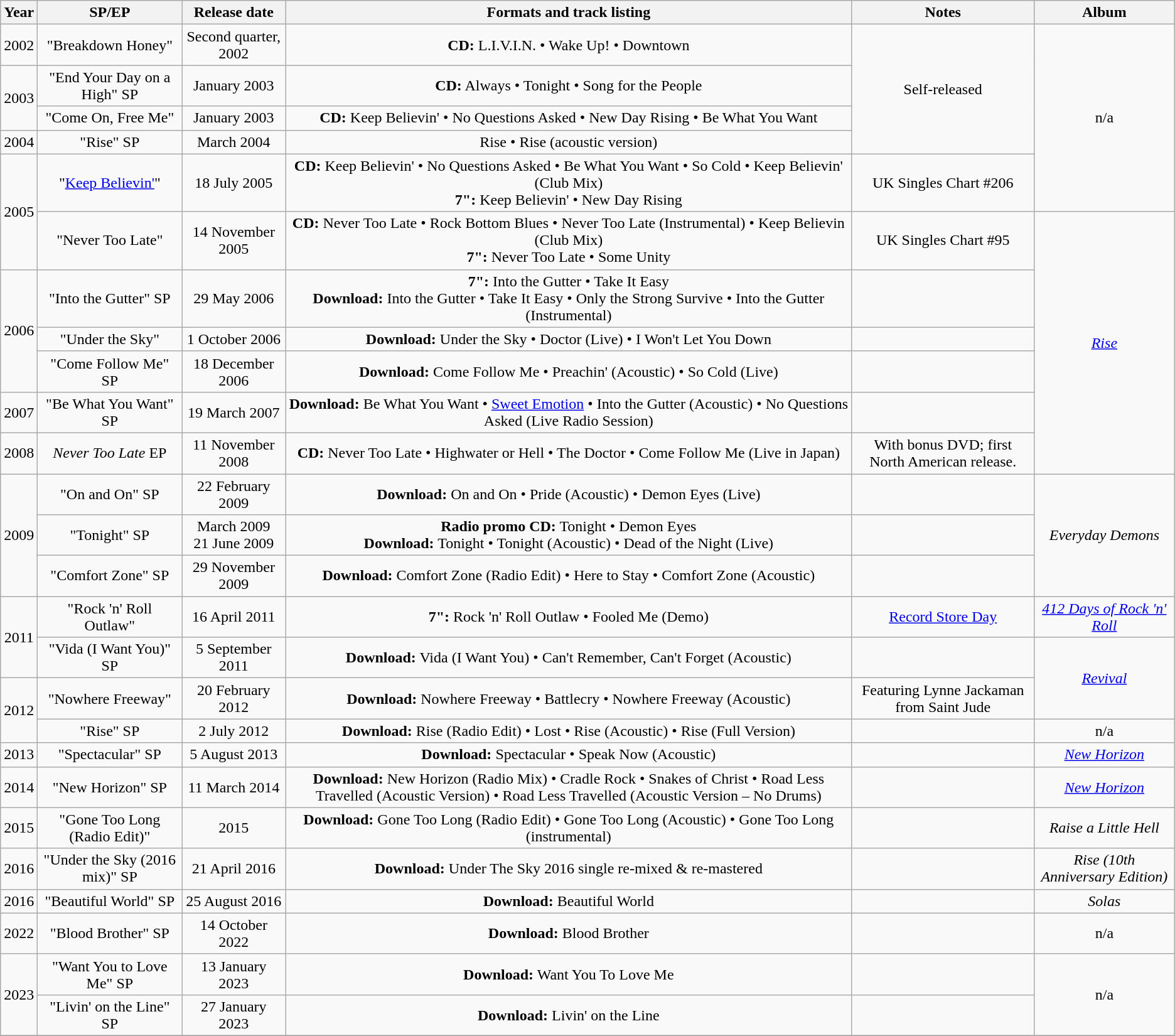<table class="wikitable" style="text-align: center;">
<tr>
<th>Year</th>
<th>SP/EP</th>
<th>Release date</th>
<th>Formats and track listing</th>
<th>Notes</th>
<th>Album</th>
</tr>
<tr>
<td>2002</td>
<td>"Breakdown Honey"</td>
<td>Second quarter, 2002</td>
<td><strong>CD:</strong> L.I.V.I.N. • Wake Up! • Downtown</td>
<td rowspan="4">Self-released</td>
<td rowspan=5>n/a</td>
</tr>
<tr>
<td rowspan=2>2003</td>
<td>"End Your Day on a High" SP</td>
<td>January 2003</td>
<td><strong>CD:</strong> Always • Tonight • Song for the People</td>
</tr>
<tr>
<td>"Come On, Free Me"</td>
<td>January 2003</td>
<td><strong>CD:</strong> Keep Believin' • No Questions Asked • New Day Rising • Be What You Want</td>
</tr>
<tr>
<td>2004</td>
<td>"Rise" SP</td>
<td>March 2004</td>
<td>Rise • Rise (acoustic version)</td>
</tr>
<tr>
<td rowspan=2>2005</td>
<td>"<a href='#'>Keep Believin'</a>"</td>
<td>18 July 2005</td>
<td><strong>CD:</strong> Keep Believin' • No Questions Asked • Be What You Want • So Cold • Keep Believin' (Club Mix)<br><strong>7":</strong> Keep Believin' • New Day Rising</td>
<td>UK Singles Chart #206</td>
</tr>
<tr>
<td>"Never Too Late"</td>
<td>14 November 2005</td>
<td><strong>CD:</strong> Never Too Late • Rock Bottom Blues • Never Too Late (Instrumental) • Keep Believin (Club Mix)<br><strong>7":</strong> Never Too Late • Some Unity</td>
<td>UK Singles Chart #95</td>
<td rowspan=6><em><a href='#'>Rise</a></em></td>
</tr>
<tr>
<td rowspan=3>2006</td>
<td>"Into the Gutter" SP</td>
<td>29 May 2006</td>
<td><strong>7":</strong> Into the Gutter • Take It Easy<br><strong>Download:</strong> Into the Gutter • Take It Easy • Only the Strong Survive • Into the Gutter (Instrumental)</td>
<td></td>
</tr>
<tr>
<td>"Under the Sky"</td>
<td>1 October 2006</td>
<td><strong>Download:</strong> Under the Sky • Doctor (Live) • I Won't Let You Down</td>
<td></td>
</tr>
<tr>
<td>"Come Follow Me" SP</td>
<td>18 December 2006</td>
<td><strong>Download:</strong> Come Follow Me • Preachin' (Acoustic) • So Cold (Live)</td>
<td></td>
</tr>
<tr>
<td>2007</td>
<td>"Be What You Want" SP</td>
<td>19 March 2007</td>
<td><strong>Download:</strong> Be What You Want • <a href='#'>Sweet Emotion</a> • Into the Gutter (Acoustic) • No Questions Asked (Live Radio Session)</td>
<td></td>
</tr>
<tr>
<td>2008</td>
<td><em>Never Too Late</em> EP</td>
<td>11 November 2008</td>
<td><strong>CD:</strong> Never Too Late • Highwater or Hell • The Doctor • Come Follow Me (Live in Japan)</td>
<td>With bonus DVD; first North American release.</td>
</tr>
<tr>
<td rowspan=3>2009</td>
<td>"On and On" SP</td>
<td>22 February 2009</td>
<td><strong>Download:</strong> On and On • Pride (Acoustic) • Demon Eyes (Live)</td>
<td></td>
<td rowspan=3><em>Everyday Demons</em></td>
</tr>
<tr>
<td>"Tonight" SP</td>
<td>March 2009<br>21 June 2009</td>
<td><strong>Radio promo CD:</strong> Tonight • Demon Eyes<br><strong>Download:</strong> Tonight • Tonight (Acoustic) • Dead of the Night (Live)</td>
<td></td>
</tr>
<tr>
<td>"Comfort Zone" SP</td>
<td>29 November 2009</td>
<td><strong>Download:</strong> Comfort Zone (Radio Edit) • Here to Stay • Comfort Zone (Acoustic)</td>
<td></td>
</tr>
<tr>
<td rowspan=2>2011</td>
<td>"Rock 'n' Roll Outlaw"</td>
<td>16 April 2011</td>
<td><strong>7":</strong> Rock 'n' Roll Outlaw • Fooled Me (Demo)</td>
<td><a href='#'>Record Store Day</a></td>
<td><em><a href='#'>412 Days of Rock 'n' Roll</a></em></td>
</tr>
<tr>
<td>"Vida (I Want You)" SP</td>
<td>5 September 2011</td>
<td><strong>Download:</strong> Vida (I Want You) • Can't Remember, Can't Forget (Acoustic)</td>
<td></td>
<td rowspan=2><em><a href='#'>Revival</a></em></td>
</tr>
<tr>
<td rowspan=2>2012</td>
<td>"Nowhere Freeway"</td>
<td>20 February 2012</td>
<td><strong>Download:</strong> Nowhere Freeway • Battlecry • Nowhere Freeway (Acoustic)</td>
<td>Featuring Lynne Jackaman from Saint Jude</td>
</tr>
<tr>
<td>"Rise" SP</td>
<td>2 July 2012</td>
<td><strong>Download:</strong> Rise (Radio Edit) • Lost • Rise (Acoustic) • Rise (Full Version)</td>
<td></td>
<td>n/a</td>
</tr>
<tr>
<td>2013</td>
<td>"Spectacular" SP</td>
<td>5 August 2013</td>
<td><strong>Download:</strong> Spectacular • Speak Now (Acoustic)</td>
<td></td>
<td><em><a href='#'>New Horizon</a></em></td>
</tr>
<tr>
<td>2014</td>
<td>"New Horizon" SP</td>
<td>11 March 2014</td>
<td><strong>Download:</strong> New Horizon (Radio Mix) • Cradle Rock • Snakes of Christ • Road Less Travelled (Acoustic Version) • Road Less Travelled (Acoustic Version – No Drums)</td>
<td></td>
<td><em><a href='#'>New Horizon</a></em></td>
</tr>
<tr>
<td>2015</td>
<td>"Gone Too Long (Radio Edit)"</td>
<td>2015</td>
<td><strong>Download:</strong> Gone Too Long (Radio Edit) • Gone Too Long (Acoustic) • Gone Too Long (instrumental)</td>
<td></td>
<td><em>Raise a Little Hell</em></td>
</tr>
<tr>
<td>2016</td>
<td>"Under the Sky (2016 mix)" SP</td>
<td>21 April 2016</td>
<td><strong>Download:</strong> Under The Sky 2016 single re-mixed & re-mastered</td>
<td></td>
<td><em>Rise (10th Anniversary Edition)</em></td>
</tr>
<tr>
<td>2016</td>
<td>"Beautiful World" SP</td>
<td>25 August 2016</td>
<td><strong>Download:</strong> Beautiful World</td>
<td></td>
<td><em>Solas</em></td>
</tr>
<tr>
<td>2022</td>
<td>"Blood Brother" SP</td>
<td>14 October 2022</td>
<td><strong>Download:</strong> Blood Brother</td>
<td></td>
<td>n/a</td>
</tr>
<tr>
<td rowspan="2">2023</td>
<td>"Want You to Love Me" SP</td>
<td>13 January 2023</td>
<td><strong>Download:</strong> Want You To Love Me</td>
<td></td>
<td rowspan="2">n/a</td>
</tr>
<tr>
<td>"Livin' on the Line" SP</td>
<td>27 January 2023</td>
<td><strong>Download:</strong> Livin' on the Line</td>
<td></td>
</tr>
<tr>
</tr>
</table>
